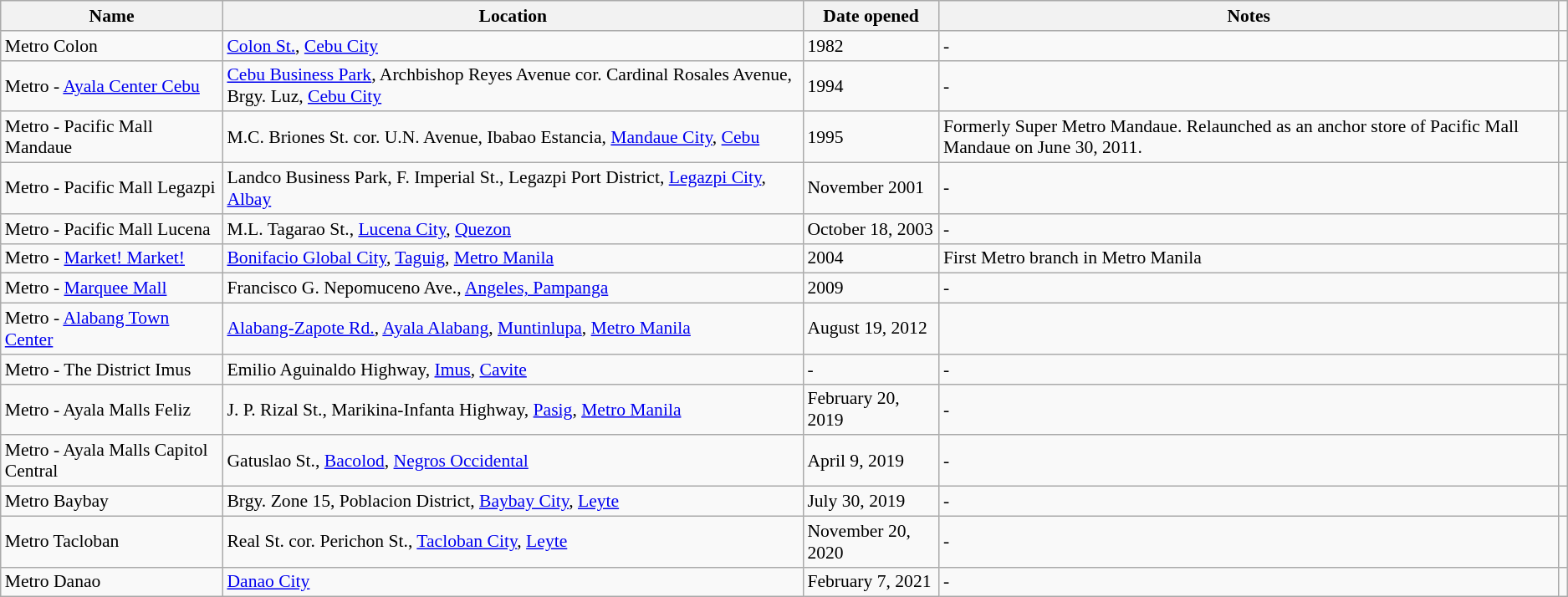<table class="wikitable sortable" style="font-size:90%;">
<tr>
<th>Name</th>
<th>Location</th>
<th>Date opened</th>
<th>Notes</th>
</tr>
<tr>
<td>Metro Colon</td>
<td><a href='#'>Colon St.</a>, <a href='#'>Cebu City</a></td>
<td>1982</td>
<td>-</td>
<td></td>
</tr>
<tr>
<td>Metro - <a href='#'>Ayala Center Cebu</a></td>
<td><a href='#'>Cebu Business Park</a>, Archbishop Reyes Avenue cor. Cardinal Rosales Avenue, Brgy. Luz, <a href='#'>Cebu City</a></td>
<td>1994</td>
<td>-</td>
<td></td>
</tr>
<tr>
<td>Metro - Pacific Mall Mandaue</td>
<td>M.C. Briones St. cor. U.N. Avenue, Ibabao Estancia, <a href='#'>Mandaue City</a>, <a href='#'>Cebu</a></td>
<td>1995</td>
<td>Formerly Super Metro Mandaue. Relaunched as an anchor store of Pacific Mall Mandaue on June 30, 2011.</td>
<td></td>
</tr>
<tr>
<td>Metro - Pacific Mall Legazpi</td>
<td>Landco Business Park, F. Imperial St., Legazpi Port District, <a href='#'>Legazpi City</a>, <a href='#'>Albay</a></td>
<td>November 2001</td>
<td>-</td>
<td></td>
</tr>
<tr>
<td>Metro - Pacific Mall Lucena</td>
<td>M.L. Tagarao St., <a href='#'>Lucena City</a>, <a href='#'>Quezon</a></td>
<td>October 18, 2003</td>
<td>-</td>
<td></td>
</tr>
<tr>
<td>Metro - <a href='#'>Market! Market!</a></td>
<td><a href='#'>Bonifacio Global City</a>, <a href='#'>Taguig</a>, <a href='#'>Metro Manila</a></td>
<td>2004</td>
<td>First Metro branch in Metro Manila</td>
<td></td>
</tr>
<tr>
<td>Metro - <a href='#'>Marquee Mall</a></td>
<td>Francisco G. Nepomuceno Ave., <a href='#'>Angeles, Pampanga</a></td>
<td>2009</td>
<td>-</td>
<td></td>
</tr>
<tr>
<td>Metro - <a href='#'>Alabang Town Center</a></td>
<td><a href='#'>Alabang-Zapote Rd.</a>, <a href='#'>Ayala Alabang</a>, <a href='#'>Muntinlupa</a>, <a href='#'>Metro Manila</a></td>
<td>August 19, 2012</td>
<td></td>
</tr>
<tr>
<td>Metro - The District Imus</td>
<td>Emilio Aguinaldo Highway, <a href='#'>Imus</a>, <a href='#'>Cavite</a></td>
<td>-</td>
<td>-</td>
<td></td>
</tr>
<tr>
<td>Metro - Ayala Malls Feliz</td>
<td>J. P. Rizal St., Marikina-Infanta Highway, <a href='#'>Pasig</a>, <a href='#'>Metro Manila</a></td>
<td>February 20, 2019</td>
<td>-</td>
<td></td>
</tr>
<tr>
<td>Metro - Ayala Malls Capitol Central</td>
<td>Gatuslao St., <a href='#'>Bacolod</a>, <a href='#'>Negros Occidental</a></td>
<td>April 9, 2019</td>
<td>-</td>
<td></td>
</tr>
<tr>
<td>Metro Baybay</td>
<td>Brgy. Zone 15, Poblacion District, <a href='#'>Baybay City</a>, <a href='#'>Leyte</a></td>
<td>July 30, 2019</td>
<td>-</td>
<td></td>
</tr>
<tr>
<td>Metro Tacloban</td>
<td>Real St. cor. Perichon St., <a href='#'>Tacloban City</a>, <a href='#'>Leyte</a></td>
<td>November 20, 2020</td>
<td>-</td>
<td></td>
</tr>
<tr>
<td>Metro Danao</td>
<td><a href='#'>Danao City</a></td>
<td>February 7, 2021</td>
<td>-</td>
<td></td>
</tr>
</table>
